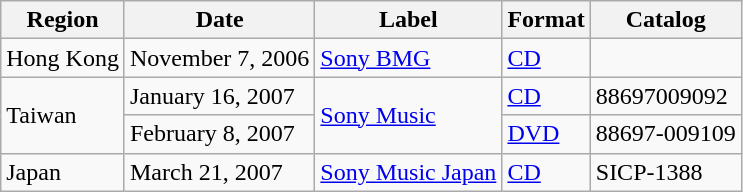<table class="wikitable plainrowheaders">
<tr>
<th>Region</th>
<th>Date</th>
<th>Label</th>
<th>Format</th>
<th>Catalog</th>
</tr>
<tr>
<td rowspan="1">Hong Kong</td>
<td>November 7, 2006 </td>
<td><a href='#'>Sony BMG</a></td>
<td><a href='#'>CD</a></td>
<td></td>
</tr>
<tr>
<td rowspan="2">Taiwan</td>
<td>January 16, 2007</td>
<td rowspan="2"><a href='#'>Sony Music</a></td>
<td><a href='#'>CD</a></td>
<td>88697009092</td>
</tr>
<tr>
<td>February 8, 2007</td>
<td><a href='#'>DVD</a></td>
<td>88697-009109</td>
</tr>
<tr>
<td>Japan</td>
<td>March 21, 2007</td>
<td><a href='#'>Sony Music Japan</a></td>
<td><a href='#'>CD</a></td>
<td>SICP-1388</td>
</tr>
</table>
